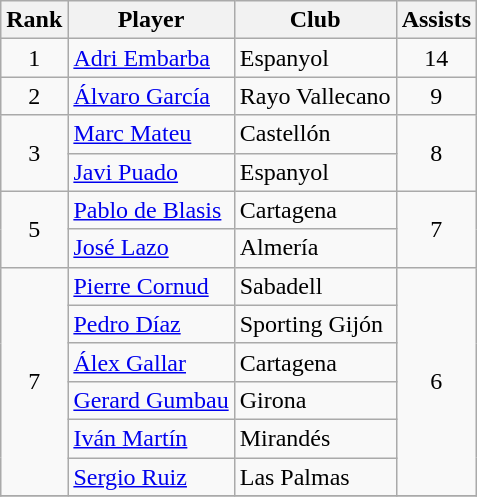<table class="wikitable" style="text-align:center">
<tr>
<th>Rank</th>
<th>Player</th>
<th>Club</th>
<th>Assists</th>
</tr>
<tr>
<td>1</td>
<td align=left> <a href='#'>Adri Embarba</a></td>
<td align=left>Espanyol</td>
<td>14</td>
</tr>
<tr>
<td>2</td>
<td align=left> <a href='#'>Álvaro García</a></td>
<td align=left>Rayo Vallecano</td>
<td>9</td>
</tr>
<tr>
<td rowspan=2>3</td>
<td align=left> <a href='#'>Marc Mateu</a></td>
<td align=left>Castellón</td>
<td rowspan=2>8</td>
</tr>
<tr>
<td align=left> <a href='#'>Javi Puado</a></td>
<td align=left>Espanyol</td>
</tr>
<tr>
<td rowspan=2>5</td>
<td align=left> <a href='#'>Pablo de Blasis</a></td>
<td align=left>Cartagena</td>
<td rowspan=2>7</td>
</tr>
<tr>
<td align=left> <a href='#'>José Lazo</a></td>
<td align=left>Almería</td>
</tr>
<tr>
<td rowspan=6>7</td>
<td align=left> <a href='#'>Pierre Cornud</a></td>
<td align=left>Sabadell</td>
<td rowspan=6>6</td>
</tr>
<tr>
<td align=left> <a href='#'>Pedro Díaz</a></td>
<td align=left>Sporting Gijón</td>
</tr>
<tr>
<td align=left> <a href='#'>Álex Gallar</a></td>
<td align=left>Cartagena</td>
</tr>
<tr>
<td align=left> <a href='#'>Gerard Gumbau</a></td>
<td align=left>Girona</td>
</tr>
<tr>
<td align=left> <a href='#'>Iván Martín</a></td>
<td align=left>Mirandés</td>
</tr>
<tr>
<td align=left> <a href='#'>Sergio Ruiz</a></td>
<td align=left>Las Palmas</td>
</tr>
<tr>
</tr>
</table>
